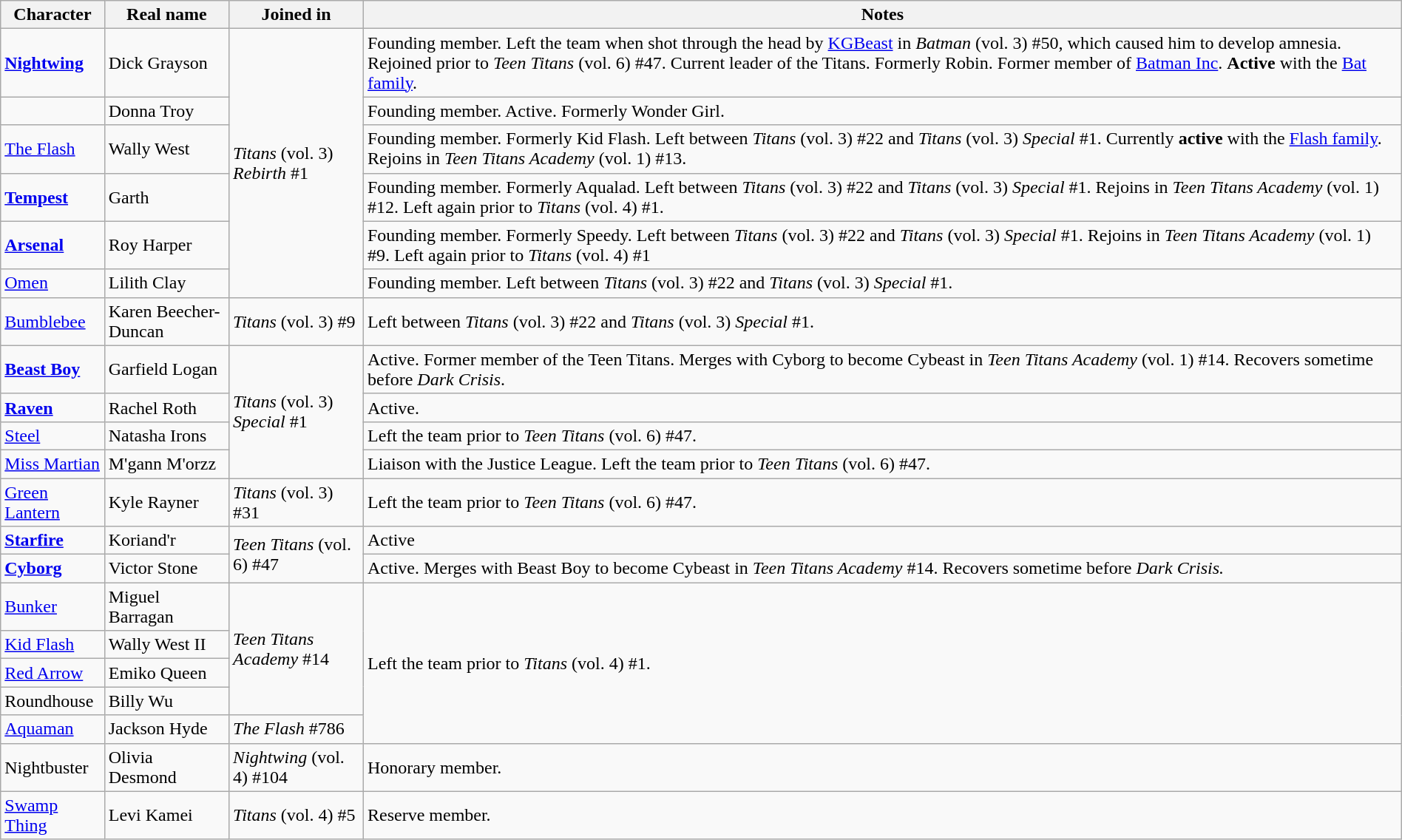<table class="wikitable" width="100%">
<tr>
<th>Character</th>
<th>Real name</th>
<th>Joined in</th>
<th>Notes</th>
</tr>
<tr>
<td><strong><a href='#'>Nightwing</a></strong></td>
<td>Dick Grayson</td>
<td rowspan="6"><em>Titans</em> (vol. 3) <em>Rebirth</em> #1</td>
<td>Founding member. Left the team when shot through the head by <a href='#'>KGBeast</a> in <em>Batman</em> (vol. 3) #50, which caused him to develop amnesia. Rejoined prior to <em>Teen Titans</em> (vol. 6) #47. Current leader of the Titans. Formerly Robin. Former member of <a href='#'>Batman Inc</a>. <strong>Active</strong> with the <a href='#'>Bat family</a>.</td>
</tr>
<tr>
<td><strong></strong></td>
<td>Donna Troy</td>
<td>Founding member. Active. Formerly Wonder Girl.</td>
</tr>
<tr>
<td><a href='#'>The Flash</a></td>
<td>Wally West</td>
<td>Founding member. Formerly Kid Flash. Left between <em>Titans</em> (vol. 3) #22 and <em>Titans</em> (vol. 3) <em>Special</em> #1. Currently <strong>active</strong> with the <a href='#'>Flash family</a>. Rejoins in <em>Teen Titans Academy</em> (vol. 1) #13.</td>
</tr>
<tr>
<td><strong><a href='#'>Tempest</a></strong></td>
<td>Garth</td>
<td>Founding member. Formerly Aqualad. Left between <em>Titans</em> (vol. 3) #22 and <em>Titans</em> (vol. 3) <em>Special</em> #1. Rejoins in <em>Teen Titans Academy</em> (vol. 1) #12. Left again prior to <em>Titans</em> (vol. 4) #1.</td>
</tr>
<tr>
<td><strong><a href='#'>Arsenal</a></strong></td>
<td>Roy Harper</td>
<td>Founding member. Formerly Speedy. Left between <em>Titans</em> (vol. 3) #22 and <em>Titans</em> (vol. 3) <em>Special</em> #1. Rejoins in <em>Teen Titans Academy</em> (vol. 1) #9. Left again prior to <em>Titans</em> (vol. 4) #1</td>
</tr>
<tr>
<td><a href='#'>Omen</a></td>
<td>Lilith Clay</td>
<td>Founding member. Left between <em>Titans</em> (vol. 3) #22 and <em>Titans</em> (vol. 3) <em>Special</em> #1.</td>
</tr>
<tr>
<td><a href='#'>Bumblebee</a></td>
<td>Karen Beecher-Duncan</td>
<td><em>Titans</em> (vol. 3) #9</td>
<td>Left between <em>Titans</em> (vol. 3) #22 and <em>Titans</em> (vol. 3) <em>Special</em> #1.</td>
</tr>
<tr>
<td><strong><a href='#'>Beast Boy</a></strong></td>
<td>Garfield Logan</td>
<td rowspan="4"><em>Titans</em> (vol. 3) <em>Special</em> #1</td>
<td>Active. Former member of the Teen Titans. Merges with Cyborg to become Cybeast in <em>Teen Titans Academy</em> (vol. 1) #14. Recovers sometime before <em>Dark Crisis</em>.</td>
</tr>
<tr>
<td><strong><a href='#'>Raven</a></strong></td>
<td>Rachel Roth</td>
<td>Active.</td>
</tr>
<tr>
<td><a href='#'>Steel</a></td>
<td>Natasha Irons</td>
<td>Left the team prior to <em>Teen Titans</em> (vol. 6) #47.</td>
</tr>
<tr>
<td><a href='#'>Miss Martian</a></td>
<td>M'gann M'orzz</td>
<td>Liaison with the Justice League. Left the team prior to <em>Teen Titans</em> (vol. 6) #47.</td>
</tr>
<tr>
<td><a href='#'>Green Lantern</a></td>
<td>Kyle Rayner</td>
<td><em>Titans</em> (vol. 3) #31</td>
<td>Left the team prior to <em>Teen Titans</em> (vol. 6) #47.</td>
</tr>
<tr>
<td><strong><a href='#'>Starfire</a></strong></td>
<td>Koriand'r</td>
<td rowspan="2"><em>Teen Titans</em> (vol. 6) #47</td>
<td>Active</td>
</tr>
<tr>
<td><strong><a href='#'>Cyborg</a></strong></td>
<td>Victor Stone</td>
<td>Active. Merges with Beast Boy to become Cybeast in <em>Teen Titans Academy</em> #14. Recovers sometime before <em>Dark Crisis.</em></td>
</tr>
<tr>
<td><a href='#'>Bunker</a></td>
<td>Miguel Barragan</td>
<td rowspan="4"><em>Teen Titans Academy</em> #14</td>
<td rowspan="5">Left the team prior to <em>Titans</em> (vol. 4) #1.</td>
</tr>
<tr>
<td><a href='#'>Kid Flash</a></td>
<td>Wally West II</td>
</tr>
<tr>
<td><a href='#'>Red Arrow</a></td>
<td>Emiko Queen</td>
</tr>
<tr>
<td>Roundhouse</td>
<td>Billy Wu</td>
</tr>
<tr>
<td><a href='#'>Aquaman</a></td>
<td>Jackson Hyde</td>
<td><em>The Flash</em> #786</td>
</tr>
<tr>
<td>Nightbuster</td>
<td>Olivia Desmond</td>
<td><em>Nightwing</em> (vol. 4) #104</td>
<td>Honorary member.</td>
</tr>
<tr>
<td><a href='#'>Swamp Thing</a></td>
<td>Levi Kamei</td>
<td><em>Titans</em> (vol. 4) #5</td>
<td>Reserve member.</td>
</tr>
</table>
